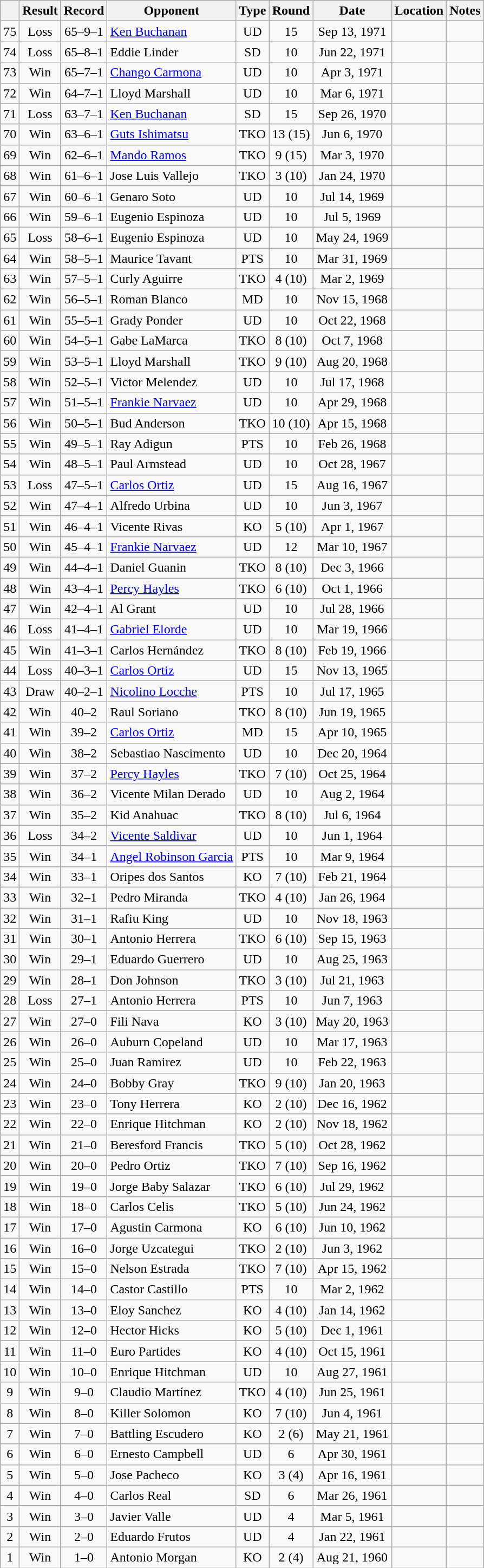<table class="wikitable" style="text-align:center">
<tr>
<th></th>
<th>Result</th>
<th>Record</th>
<th>Opponent</th>
<th>Type</th>
<th>Round</th>
<th>Date</th>
<th>Location</th>
<th>Notes</th>
</tr>
<tr>
<td>75</td>
<td>Loss</td>
<td>65–9–1</td>
<td align=left><a href='#'>Ken Buchanan</a></td>
<td>UD</td>
<td>15</td>
<td>Sep 13, 1971</td>
<td align=left></td>
<td align=left></td>
</tr>
<tr>
<td>74</td>
<td>Loss</td>
<td>65–8–1</td>
<td align=left>Eddie Linder</td>
<td>SD</td>
<td>10</td>
<td>Jun 22, 1971</td>
<td align=left></td>
<td align=left></td>
</tr>
<tr>
<td>73</td>
<td>Win</td>
<td>65–7–1</td>
<td align=left><a href='#'>Chango Carmona</a></td>
<td>UD</td>
<td>10</td>
<td>Apr 3, 1971</td>
<td align=left></td>
<td align=left></td>
</tr>
<tr>
<td>72</td>
<td>Win</td>
<td>64–7–1</td>
<td align=left>Lloyd Marshall</td>
<td>UD</td>
<td>10</td>
<td>Mar 6, 1971</td>
<td align=left></td>
<td align=left></td>
</tr>
<tr>
<td>71</td>
<td>Loss</td>
<td>63–7–1</td>
<td align=left><a href='#'>Ken Buchanan</a></td>
<td>SD</td>
<td>15</td>
<td>Sep 26, 1970</td>
<td align=left></td>
<td align=left></td>
</tr>
<tr>
<td>70</td>
<td>Win</td>
<td>63–6–1</td>
<td align=left><a href='#'>Guts Ishimatsu</a></td>
<td>TKO</td>
<td>13 (15)</td>
<td>Jun 6, 1970</td>
<td align=left></td>
<td align=left></td>
</tr>
<tr>
<td>69</td>
<td>Win</td>
<td>62–6–1</td>
<td align=left><a href='#'>Mando Ramos</a></td>
<td>TKO</td>
<td>9 (15)</td>
<td>Mar 3, 1970</td>
<td align=left></td>
<td align=left></td>
</tr>
<tr>
<td>68</td>
<td>Win</td>
<td>61–6–1</td>
<td align=left>Jose Luis Vallejo</td>
<td>TKO</td>
<td>3 (10)</td>
<td>Jan 24, 1970</td>
<td align=left></td>
<td align=left></td>
</tr>
<tr>
<td>67</td>
<td>Win</td>
<td>60–6–1</td>
<td align=left>Genaro Soto</td>
<td>UD</td>
<td>10</td>
<td>Jul 14, 1969</td>
<td align=left></td>
<td align=left></td>
</tr>
<tr>
<td>66</td>
<td>Win</td>
<td>59–6–1</td>
<td align=left>Eugenio Espinoza</td>
<td>UD</td>
<td>10</td>
<td>Jul 5, 1969</td>
<td align=left></td>
<td align=left></td>
</tr>
<tr>
<td>65</td>
<td>Loss</td>
<td>58–6–1</td>
<td align=left>Eugenio Espinoza</td>
<td>UD</td>
<td>10</td>
<td>May 24, 1969</td>
<td align=left></td>
<td align=left></td>
</tr>
<tr>
<td>64</td>
<td>Win</td>
<td>58–5–1</td>
<td align=left>Maurice Tavant</td>
<td>PTS</td>
<td>10</td>
<td>Mar 31, 1969</td>
<td align=left></td>
<td align=left></td>
</tr>
<tr>
<td>63</td>
<td>Win</td>
<td>57–5–1</td>
<td align=left>Curly Aguirre</td>
<td>TKO</td>
<td>4 (10)</td>
<td>Mar 2, 1969</td>
<td align=left></td>
<td></td>
</tr>
<tr>
<td>62</td>
<td>Win</td>
<td>56–5–1</td>
<td align=left>Roman Blanco</td>
<td>MD</td>
<td>10</td>
<td>Nov 15, 1968</td>
<td align=left></td>
<td align=left></td>
</tr>
<tr>
<td>61</td>
<td>Win</td>
<td>55–5–1</td>
<td align=left>Grady Ponder</td>
<td>UD</td>
<td>10</td>
<td>Oct 22, 1968</td>
<td align=left></td>
<td align=left></td>
</tr>
<tr>
<td>60</td>
<td>Win</td>
<td>54–5–1</td>
<td align=left>Gabe LaMarca</td>
<td>TKO</td>
<td>8 (10)</td>
<td>Oct 7, 1968</td>
<td align=left></td>
<td align=left></td>
</tr>
<tr>
<td>59</td>
<td>Win</td>
<td>53–5–1</td>
<td align=left>Lloyd Marshall</td>
<td>TKO</td>
<td>9 (10)</td>
<td>Aug 20, 1968</td>
<td align=left></td>
<td align=left></td>
</tr>
<tr>
<td>58</td>
<td>Win</td>
<td>52–5–1</td>
<td align=left>Victor Melendez</td>
<td>UD</td>
<td>10</td>
<td>Jul 17, 1968</td>
<td align=left></td>
<td align=left></td>
</tr>
<tr>
<td>57</td>
<td>Win</td>
<td>51–5–1</td>
<td align=left><a href='#'>Frankie Narvaez</a></td>
<td>UD</td>
<td>10</td>
<td>Apr 29, 1968</td>
<td align=left></td>
<td align=left></td>
</tr>
<tr>
<td>56</td>
<td>Win</td>
<td>50–5–1</td>
<td align=left>Bud Anderson</td>
<td>TKO</td>
<td>10 (10)</td>
<td>Apr 15, 1968</td>
<td align=left></td>
<td align=left></td>
</tr>
<tr>
<td>55</td>
<td>Win</td>
<td>49–5–1</td>
<td align=left>Ray Adigun</td>
<td>PTS</td>
<td>10</td>
<td>Feb 26, 1968</td>
<td align=left></td>
<td align=left></td>
</tr>
<tr>
<td>54</td>
<td>Win</td>
<td>48–5–1</td>
<td align=left>Paul Armstead</td>
<td>UD</td>
<td>10</td>
<td>Oct 28, 1967</td>
<td align=left></td>
<td align=left></td>
</tr>
<tr>
<td>53</td>
<td>Loss</td>
<td>47–5–1</td>
<td align=left><a href='#'>Carlos Ortiz</a></td>
<td>UD</td>
<td>15</td>
<td>Aug 16, 1967</td>
<td align=left></td>
<td align=left></td>
</tr>
<tr>
<td>52</td>
<td>Win</td>
<td>47–4–1</td>
<td align=left>Alfredo Urbina</td>
<td>UD</td>
<td>10</td>
<td>Jun 3, 1967</td>
<td align=left></td>
<td align=left></td>
</tr>
<tr>
<td>51</td>
<td>Win</td>
<td>46–4–1</td>
<td align=left>Vicente Rivas</td>
<td>KO</td>
<td>5 (10)</td>
<td>Apr 1, 1967</td>
<td align=left></td>
<td align=left></td>
</tr>
<tr>
<td>50</td>
<td>Win</td>
<td>45–4–1</td>
<td align=left><a href='#'>Frankie Narvaez</a></td>
<td>UD</td>
<td>12</td>
<td>Mar 10, 1967</td>
<td align=left></td>
<td align=left></td>
</tr>
<tr>
<td>49</td>
<td>Win</td>
<td>44–4–1</td>
<td align=left>Daniel Guanin</td>
<td>TKO</td>
<td>8 (10)</td>
<td>Dec 3, 1966</td>
<td align=left></td>
<td align=left></td>
</tr>
<tr>
<td>48</td>
<td>Win</td>
<td>43–4–1</td>
<td align=left><a href='#'>Percy Hayles</a></td>
<td>TKO</td>
<td>6 (10)</td>
<td>Oct 1, 1966</td>
<td align=left></td>
<td align=left></td>
</tr>
<tr>
<td>47</td>
<td>Win</td>
<td>42–4–1</td>
<td align=left>Al Grant</td>
<td>UD</td>
<td>10</td>
<td>Jul 28, 1966</td>
<td align=left></td>
<td align=left></td>
</tr>
<tr>
<td>46</td>
<td>Loss</td>
<td>41–4–1</td>
<td align=left><a href='#'>Gabriel Elorde</a></td>
<td>UD</td>
<td>10</td>
<td>Mar 19, 1966</td>
<td align=left></td>
<td align=left></td>
</tr>
<tr>
<td>45</td>
<td>Win</td>
<td>41–3–1</td>
<td align=left>Carlos Hernández</td>
<td>TKO</td>
<td>8 (10)</td>
<td>Feb 19, 1966</td>
<td align=left></td>
<td align=left></td>
</tr>
<tr>
<td>44</td>
<td>Loss</td>
<td>40–3–1</td>
<td align=left><a href='#'>Carlos Ortiz</a></td>
<td>UD</td>
<td>15</td>
<td>Nov 13, 1965</td>
<td align=left></td>
<td align=left></td>
</tr>
<tr>
<td>43</td>
<td>Draw</td>
<td>40–2–1</td>
<td align=left><a href='#'>Nicolino Locche</a></td>
<td>PTS</td>
<td>10</td>
<td>Jul 17, 1965</td>
<td align=left></td>
<td align=left></td>
</tr>
<tr>
<td>42</td>
<td>Win</td>
<td>40–2</td>
<td align=left>Raul Soriano</td>
<td>TKO</td>
<td>8 (10)</td>
<td>Jun 19, 1965</td>
<td align=left></td>
<td align=left></td>
</tr>
<tr>
<td>41</td>
<td>Win</td>
<td>39–2</td>
<td align=left><a href='#'>Carlos Ortiz</a></td>
<td>MD</td>
<td>15</td>
<td>Apr 10, 1965</td>
<td align=left></td>
<td align=left></td>
</tr>
<tr>
<td>40</td>
<td>Win</td>
<td>38–2</td>
<td align=left>Sebastiao Nascimento</td>
<td>UD</td>
<td>10</td>
<td>Dec 20, 1964</td>
<td align=left></td>
<td align=left></td>
</tr>
<tr>
<td>39</td>
<td>Win</td>
<td>37–2</td>
<td align=left><a href='#'>Percy Hayles</a></td>
<td>TKO</td>
<td>7 (10)</td>
<td>Oct 25, 1964</td>
<td align=left></td>
<td align=left></td>
</tr>
<tr>
<td>38</td>
<td>Win</td>
<td>36–2</td>
<td align=left>Vicente Milan Derado</td>
<td>UD</td>
<td>10</td>
<td>Aug 2, 1964</td>
<td align=left></td>
<td align=left></td>
</tr>
<tr>
<td>37</td>
<td>Win</td>
<td>35–2</td>
<td align=left>Kid Anahuac</td>
<td>TKO</td>
<td>8 (10)</td>
<td>Jul 6, 1964</td>
<td align=left></td>
<td align=left></td>
</tr>
<tr>
<td>36</td>
<td>Loss</td>
<td>34–2</td>
<td align=left><a href='#'>Vicente Saldivar</a></td>
<td>UD</td>
<td>10</td>
<td>Jun 1, 1964</td>
<td align=left></td>
<td align=left></td>
</tr>
<tr>
<td>35</td>
<td>Win</td>
<td>34–1</td>
<td align=left><a href='#'>Angel Robinson Garcia</a></td>
<td>PTS</td>
<td>10</td>
<td>Mar 9, 1964</td>
<td align=left></td>
<td align=left></td>
</tr>
<tr>
<td>34</td>
<td>Win</td>
<td>33–1</td>
<td align=left>Oripes dos Santos</td>
<td>KO</td>
<td>7 (10)</td>
<td>Feb 21, 1964</td>
<td align=left></td>
<td align=left></td>
</tr>
<tr>
<td>33</td>
<td>Win</td>
<td>32–1</td>
<td align=left>Pedro Miranda</td>
<td>TKO</td>
<td>4 (10)</td>
<td>Jan 26, 1964</td>
<td align=left></td>
<td align=left></td>
</tr>
<tr>
<td>32</td>
<td>Win</td>
<td>31–1</td>
<td align=left>Rafiu King</td>
<td>UD</td>
<td>10</td>
<td>Nov 18, 1963</td>
<td align=left></td>
<td align=left></td>
</tr>
<tr>
<td>31</td>
<td>Win</td>
<td>30–1</td>
<td align=left>Antonio Herrera</td>
<td>TKO</td>
<td>6 (10)</td>
<td>Sep 15, 1963</td>
<td align=left></td>
<td align=left></td>
</tr>
<tr>
<td>30</td>
<td>Win</td>
<td>29–1</td>
<td align=left>Eduardo Guerrero</td>
<td>UD</td>
<td>10</td>
<td>Aug 25, 1963</td>
<td align=left></td>
<td align=left></td>
</tr>
<tr>
<td>29</td>
<td>Win</td>
<td>28–1</td>
<td align=left>Don Johnson</td>
<td>TKO</td>
<td>3 (10)</td>
<td>Jul 21, 1963</td>
<td align=left></td>
<td align=left></td>
</tr>
<tr>
<td>28</td>
<td>Loss</td>
<td>27–1</td>
<td align=left>Antonio Herrera</td>
<td>PTS</td>
<td>10</td>
<td>Jun 7, 1963</td>
<td align=left></td>
<td align=left></td>
</tr>
<tr>
<td>27</td>
<td>Win</td>
<td>27–0</td>
<td align=left>Fili Nava</td>
<td>KO</td>
<td>3 (10)</td>
<td>May 20, 1963</td>
<td align=left></td>
<td align=left></td>
</tr>
<tr>
<td>26</td>
<td>Win</td>
<td>26–0</td>
<td align=left>Auburn Copeland</td>
<td>UD</td>
<td>10</td>
<td>Mar 17, 1963</td>
<td align=left></td>
<td align=left></td>
</tr>
<tr>
<td>25</td>
<td>Win</td>
<td>25–0</td>
<td align=left>Juan Ramirez</td>
<td>UD</td>
<td>10</td>
<td>Feb 22, 1963</td>
<td align=left></td>
<td align=left></td>
</tr>
<tr>
<td>24</td>
<td>Win</td>
<td>24–0</td>
<td align=left>Bobby Gray</td>
<td>TKO</td>
<td>9 (10)</td>
<td>Jan 20, 1963</td>
<td align=left></td>
<td align=left></td>
</tr>
<tr>
<td>23</td>
<td>Win</td>
<td>23–0</td>
<td align=left>Tony Herrera</td>
<td>KO</td>
<td>2 (10)</td>
<td>Dec 16, 1962</td>
<td align=left></td>
<td align=left></td>
</tr>
<tr>
<td>22</td>
<td>Win</td>
<td>22–0</td>
<td align=left>Enrique Hitchman</td>
<td>KO</td>
<td>2 (10)</td>
<td>Nov 18, 1962</td>
<td align=left></td>
<td align=left></td>
</tr>
<tr>
<td>21</td>
<td>Win</td>
<td>21–0</td>
<td align=left>Beresford Francis</td>
<td>TKO</td>
<td>5 (10)</td>
<td>Oct 28, 1962</td>
<td align=left></td>
<td align=left></td>
</tr>
<tr>
<td>20</td>
<td>Win</td>
<td>20–0</td>
<td align=left>Pedro Ortiz</td>
<td>TKO</td>
<td>7 (10)</td>
<td>Sep 16, 1962</td>
<td align=left></td>
<td align=left></td>
</tr>
<tr>
<td>19</td>
<td>Win</td>
<td>19–0</td>
<td align=left>Jorge Baby Salazar</td>
<td>TKO</td>
<td>6 (10)</td>
<td>Jul 29, 1962</td>
<td align=left></td>
<td align=left></td>
</tr>
<tr>
<td>18</td>
<td>Win</td>
<td>18–0</td>
<td align=left>Carlos Celis</td>
<td>TKO</td>
<td>5 (10)</td>
<td>Jun 24, 1962</td>
<td align=left></td>
<td align=left></td>
</tr>
<tr>
<td>17</td>
<td>Win</td>
<td>17–0</td>
<td align=left>Agustin Carmona</td>
<td>KO</td>
<td>6 (10)</td>
<td>Jun 10, 1962</td>
<td align=left></td>
<td align=left></td>
</tr>
<tr>
<td>16</td>
<td>Win</td>
<td>16–0</td>
<td align=left>Jorge Uzcategui</td>
<td>TKO</td>
<td>2 (10)</td>
<td>Jun 3, 1962</td>
<td align=left></td>
<td align=left></td>
</tr>
<tr>
<td>15</td>
<td>Win</td>
<td>15–0</td>
<td align=left>Nelson Estrada</td>
<td>TKO</td>
<td>7 (10)</td>
<td>Apr 15, 1962</td>
<td align=left></td>
<td align=left></td>
</tr>
<tr>
<td>14</td>
<td>Win</td>
<td>14–0</td>
<td align=left>Castor Castillo</td>
<td>PTS</td>
<td>10</td>
<td>Mar 2, 1962</td>
<td align=left></td>
<td align=left></td>
</tr>
<tr>
<td>13</td>
<td>Win</td>
<td>13–0</td>
<td align=left>Eloy Sanchez</td>
<td>KO</td>
<td>4 (10)</td>
<td>Jan 14, 1962</td>
<td align=left></td>
<td align=left></td>
</tr>
<tr>
<td>12</td>
<td>Win</td>
<td>12–0</td>
<td align=left>Hector Hicks</td>
<td>KO</td>
<td>5 (10)</td>
<td>Dec 1, 1961</td>
<td align=left></td>
<td align=left></td>
</tr>
<tr>
<td>11</td>
<td>Win</td>
<td>11–0</td>
<td align=left>Euro Partides</td>
<td>KO</td>
<td>4 (10)</td>
<td>Oct 15, 1961</td>
<td align=left></td>
<td align=left></td>
</tr>
<tr>
<td>10</td>
<td>Win</td>
<td>10–0</td>
<td align=left>Enrique Hitchman</td>
<td>UD</td>
<td>10</td>
<td>Aug 27, 1961</td>
<td align=left></td>
<td align=left></td>
</tr>
<tr>
<td>9</td>
<td>Win</td>
<td>9–0</td>
<td align=left>Claudio Martínez</td>
<td>TKO</td>
<td>4 (10)</td>
<td>Jun 25, 1961</td>
<td align=left></td>
<td align=left></td>
</tr>
<tr>
<td>8</td>
<td>Win</td>
<td>8–0</td>
<td align=left>Killer Solomon</td>
<td>KO</td>
<td>7 (10)</td>
<td>Jun 4, 1961</td>
<td align=left></td>
<td align=left></td>
</tr>
<tr>
<td>7</td>
<td>Win</td>
<td>7–0</td>
<td align=left>Battling Escudero</td>
<td>KO</td>
<td>2 (6)</td>
<td>May 21, 1961</td>
<td align=left></td>
<td align=left></td>
</tr>
<tr>
<td>6</td>
<td>Win</td>
<td>6–0</td>
<td align=left>Ernesto Campbell</td>
<td>UD</td>
<td>6</td>
<td>Apr 30, 1961</td>
<td align=left></td>
<td align=left></td>
</tr>
<tr>
<td>5</td>
<td>Win</td>
<td>5–0</td>
<td align=left>Jose Pacheco</td>
<td>KO</td>
<td>3 (4)</td>
<td>Apr 16, 1961</td>
<td align=left></td>
<td align=left></td>
</tr>
<tr>
<td>4</td>
<td>Win</td>
<td>4–0</td>
<td align=left>Carlos Real</td>
<td>SD</td>
<td>6</td>
<td>Mar 26, 1961</td>
<td align=left></td>
<td align=left></td>
</tr>
<tr>
<td>3</td>
<td>Win</td>
<td>3–0</td>
<td align=left>Javier Valle</td>
<td>UD</td>
<td>4</td>
<td>Mar 5, 1961</td>
<td align=left></td>
<td align=left></td>
</tr>
<tr>
<td>2</td>
<td>Win</td>
<td>2–0</td>
<td align=left>Eduardo Frutos</td>
<td>UD</td>
<td>4</td>
<td>Jan 22, 1961</td>
<td align=left></td>
<td align=left></td>
</tr>
<tr>
<td>1</td>
<td>Win</td>
<td>1–0</td>
<td align=left>Antonio Morgan</td>
<td>KO</td>
<td>2 (4)</td>
<td>Aug 21, 1960</td>
<td align=left></td>
<td align=left></td>
</tr>
</table>
